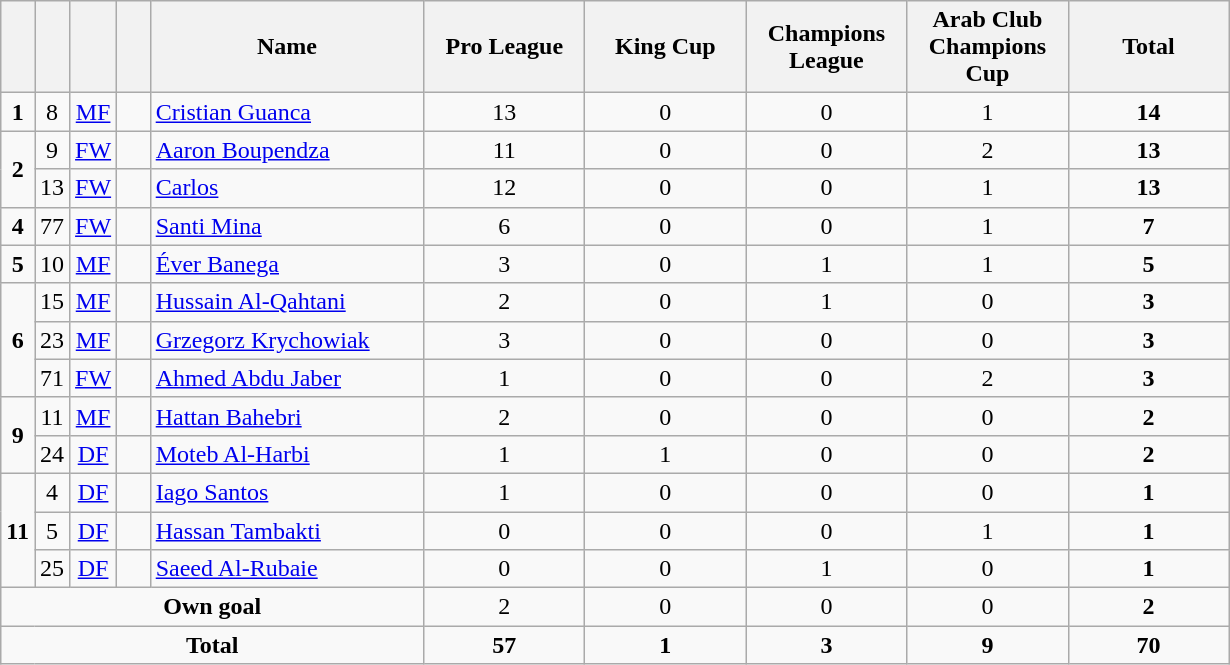<table class="wikitable" style="text-align:center">
<tr>
<th width=15></th>
<th width=15></th>
<th width=15></th>
<th width=15></th>
<th width=175>Name</th>
<th width=100>Pro League</th>
<th width=100>King Cup</th>
<th width=100>Champions League</th>
<th width=100>Arab Club Champions Cup</th>
<th width=100>Total</th>
</tr>
<tr>
<td><strong>1</strong></td>
<td>8</td>
<td><a href='#'>MF</a></td>
<td></td>
<td align=left><a href='#'>Cristian Guanca</a></td>
<td>13</td>
<td>0</td>
<td>0</td>
<td>1</td>
<td><strong>14</strong></td>
</tr>
<tr>
<td rowspan=2><strong>2</strong></td>
<td>9</td>
<td><a href='#'>FW</a></td>
<td></td>
<td align=left><a href='#'>Aaron Boupendza</a></td>
<td>11</td>
<td>0</td>
<td>0</td>
<td>2</td>
<td><strong>13</strong></td>
</tr>
<tr>
<td>13</td>
<td><a href='#'>FW</a></td>
<td></td>
<td align=left><a href='#'>Carlos</a></td>
<td>12</td>
<td>0</td>
<td>0</td>
<td>1</td>
<td><strong>13</strong></td>
</tr>
<tr>
<td><strong>4</strong></td>
<td>77</td>
<td><a href='#'>FW</a></td>
<td></td>
<td align=left><a href='#'>Santi Mina</a></td>
<td>6</td>
<td>0</td>
<td>0</td>
<td>1</td>
<td><strong>7</strong></td>
</tr>
<tr>
<td><strong>5</strong></td>
<td>10</td>
<td><a href='#'>MF</a></td>
<td></td>
<td align=left><a href='#'>Éver Banega</a></td>
<td>3</td>
<td>0</td>
<td>1</td>
<td>1</td>
<td><strong>5</strong></td>
</tr>
<tr>
<td rowspan=3><strong>6</strong></td>
<td>15</td>
<td><a href='#'>MF</a></td>
<td></td>
<td align=left><a href='#'>Hussain Al-Qahtani</a></td>
<td>2</td>
<td>0</td>
<td>1</td>
<td>0</td>
<td><strong>3</strong></td>
</tr>
<tr>
<td>23</td>
<td><a href='#'>MF</a></td>
<td></td>
<td align=left><a href='#'>Grzegorz Krychowiak</a></td>
<td>3</td>
<td>0</td>
<td>0</td>
<td>0</td>
<td><strong>3</strong></td>
</tr>
<tr>
<td>71</td>
<td><a href='#'>FW</a></td>
<td></td>
<td align=left><a href='#'>Ahmed Abdu Jaber</a></td>
<td>1</td>
<td>0</td>
<td>0</td>
<td>2</td>
<td><strong>3</strong></td>
</tr>
<tr>
<td rowspan=2><strong>9</strong></td>
<td>11</td>
<td><a href='#'>MF</a></td>
<td></td>
<td align=left><a href='#'>Hattan Bahebri</a></td>
<td>2</td>
<td>0</td>
<td>0</td>
<td>0</td>
<td><strong>2</strong></td>
</tr>
<tr>
<td>24</td>
<td><a href='#'>DF</a></td>
<td></td>
<td align=left><a href='#'>Moteb Al-Harbi</a></td>
<td>1</td>
<td>1</td>
<td>0</td>
<td>0</td>
<td><strong>2</strong></td>
</tr>
<tr>
<td rowspan=3><strong>11</strong></td>
<td>4</td>
<td><a href='#'>DF</a></td>
<td></td>
<td align=left><a href='#'>Iago Santos</a></td>
<td>1</td>
<td>0</td>
<td>0</td>
<td>0</td>
<td><strong>1</strong></td>
</tr>
<tr>
<td>5</td>
<td><a href='#'>DF</a></td>
<td></td>
<td align=left><a href='#'>Hassan Tambakti</a></td>
<td>0</td>
<td>0</td>
<td>0</td>
<td>1</td>
<td><strong>1</strong></td>
</tr>
<tr>
<td>25</td>
<td><a href='#'>DF</a></td>
<td></td>
<td align=left><a href='#'>Saeed Al-Rubaie</a></td>
<td>0</td>
<td>0</td>
<td>1</td>
<td>0</td>
<td><strong>1</strong></td>
</tr>
<tr>
<td colspan=5><strong>Own goal</strong></td>
<td>2</td>
<td>0</td>
<td>0</td>
<td>0</td>
<td><strong>2</strong></td>
</tr>
<tr>
<td colspan=5><strong>Total</strong></td>
<td><strong>57</strong></td>
<td><strong>1</strong></td>
<td><strong>3</strong></td>
<td><strong>9</strong></td>
<td><strong>70</strong></td>
</tr>
</table>
